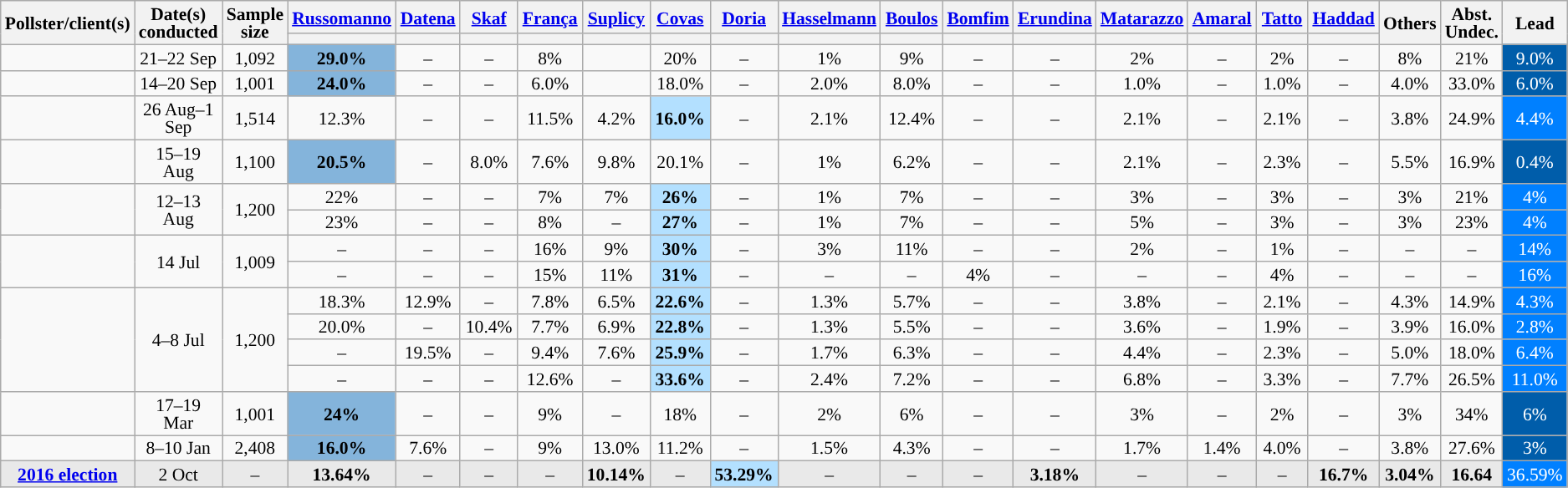<table class="wikitable sortable" style="text-align:center;font-size:90%;line-height:14px;">
<tr>
<th rowspan="2">Pollster/client(s)</th>
<th rowspan="2">Date(s)<br>conducted</th>
<th rowspan="2" data-sort-type="number">Sample<br>size</th>
<th class="unsortable" style="width:50px;"><a href='#'>Russomanno</a><br></th>
<th class="unsortable" style="width:50px;"><a href='#'>Datena</a><br></th>
<th class="unsortable" style="width:50px;"><a href='#'>Skaf</a><br></th>
<th class="unsortable" style="width:50px;"><a href='#'>França</a><br></th>
<th class="unsortable" style="width:50px;"><a href='#'>Suplicy</a><br></th>
<th class="unsortable" style="width:50px;"><a href='#'>Covas</a><br></th>
<th class="unsortable" style="width:50px;"><a href='#'>Doria</a><br></th>
<th class="unsortable" style="width:50px;"><a href='#'>Hasselmann</a><br></th>
<th class="unsortable" style="width:50px;"><a href='#'>Boulos</a><br></th>
<th class="unsortable" style="width:50px;"><a href='#'>Bomfim</a><br></th>
<th class="unsortable" style="width:50px;"><a href='#'>Erundina</a><br></th>
<th class="unsortable" style="width:50px;"><a href='#'>Matarazzo</a><br></th>
<th class="unsortable" style="width:50px;"><a href='#'>Amaral</a><br></th>
<th class="unsortable" style="width:50px;"><a href='#'>Tatto</a><br></th>
<th class="unsortable" style="width:50px;"><a href='#'>Haddad</a><br></th>
<th rowspan="2" class="unsortable">Others</th>
<th rowspan="2" class="unsortable">Abst.<br>Undec.</th>
<th rowspan="2" data-sort-type="number">Lead</th>
</tr>
<tr>
<th data-sort-type="number" class="sortable" style="background:"></th>
<th data-sort-type="number" class="sortable" style="background:"></th>
<th data-sort-type="number" class="sortable" style="background:"></th>
<th data-sort-type="number" class="sortable" style="background:"></th>
<th data-sort-type="number" class="sortable" style="background:"></th>
<th data-sort-type="number" class="sortable" style="background:"></th>
<th data-sort-type="number" class="sortable" style="background:"></th>
<th data-sort-type="number" class="sortable" style="background:"></th>
<th data-sort-type="number" class="sortable" style="background:"></th>
<th data-sort-type="number" class="sortable" style="background:"></th>
<th data-sort-type="number" class="sortable" style="background:"></th>
<th data-sort-type="number" class="sortable" style="background:"></th>
<th data-sort-type="number" class="sortable" style="background:"></th>
<th data-sort-type="number" class="sortable" style="background:"></th>
<th data-sort-type="number" class="sortable" style="background:"></th>
</tr>
<tr>
<td></td>
<td>21–22 Sep</td>
<td>1,092</td>
<td style="background:#84B4DB;"><strong>29.0%</strong></td>
<td>–</td>
<td>–</td>
<td>8%</td>
<td></td>
<td>20%</td>
<td>–</td>
<td>1%</td>
<td>9%</td>
<td>–</td>
<td>–</td>
<td>2%</td>
<td>–</td>
<td>2%</td>
<td>–</td>
<td>8%</td>
<td>21%</td>
<td style="background:#005DAA;color:#FFFFFF;">9.0%</td>
</tr>
<tr>
<td></td>
<td>14–20 Sep</td>
<td>1,001</td>
<td style="background:#84B4DB;"><strong>24.0%</strong></td>
<td>–</td>
<td>–</td>
<td>6.0%</td>
<td></td>
<td>18.0%</td>
<td>–</td>
<td>2.0%</td>
<td>8.0%</td>
<td>–</td>
<td>–</td>
<td>1.0%</td>
<td>–</td>
<td>1.0%</td>
<td>–</td>
<td>4.0%</td>
<td>33.0%</td>
<td style="background:#005DAA;color:#FFFFFF;">6.0%</td>
</tr>
<tr>
<td></td>
<td>26 Aug–1 Sep</td>
<td>1,514</td>
<td>12.3%</td>
<td>–</td>
<td>–</td>
<td>11.5%</td>
<td>4.2%</td>
<td style="background:#B3E0FF;"><strong>16.0%</strong></td>
<td>–</td>
<td>2.1%</td>
<td>12.4%</td>
<td>–</td>
<td>–</td>
<td>2.1%</td>
<td>–</td>
<td>2.1%</td>
<td>–</td>
<td>3.8%</td>
<td>24.9%</td>
<td style="background:#0080FF;color:#FFFFFF;">4.4%</td>
</tr>
<tr>
<td></td>
<td>15–19 Aug</td>
<td>1,100</td>
<td style="background:#84B4DB;"><strong>20.5%</strong></td>
<td>–</td>
<td>8.0%</td>
<td>7.6%</td>
<td>9.8%</td>
<td>20.1%</td>
<td>–</td>
<td>1%</td>
<td>6.2%</td>
<td>–</td>
<td>–</td>
<td>2.1%</td>
<td>–</td>
<td>2.3%</td>
<td>–</td>
<td>5.5%</td>
<td>16.9%</td>
<td style="background:#005DAA;color:#FFFFFF;">0.4%</td>
</tr>
<tr>
<td rowspan=2></td>
<td rowspan=2>12–13 Aug</td>
<td rowspan=2>1,200</td>
<td>22%</td>
<td>–</td>
<td>–</td>
<td>7%</td>
<td>7%</td>
<td style="background:#B3E0FF;"><strong>26%</strong></td>
<td>–</td>
<td>1%</td>
<td>7%</td>
<td>–</td>
<td>–</td>
<td>3%</td>
<td>–</td>
<td>3%</td>
<td>–</td>
<td>3%</td>
<td>21%</td>
<td style="background:#0080FF;color:#FFFFFF;">4%</td>
</tr>
<tr>
<td>23%</td>
<td>–</td>
<td>–</td>
<td>8%</td>
<td>–</td>
<td style="background:#B3E0FF;"><strong>27%</strong></td>
<td>–</td>
<td>1%</td>
<td>7%</td>
<td>–</td>
<td>–</td>
<td>5%</td>
<td>–</td>
<td>3%</td>
<td>–</td>
<td>3%</td>
<td>23%</td>
<td style="background:#0080FF;color:#FFFFFF;">4%</td>
</tr>
<tr>
<td rowspan=2></td>
<td rowspan=2>14 Jul</td>
<td rowspan=2>1,009</td>
<td>–</td>
<td>–</td>
<td>–</td>
<td>16%</td>
<td>9%</td>
<td style="background:#B3E0FF;"><strong>30%</strong></td>
<td>–</td>
<td>3%</td>
<td>11%</td>
<td>–</td>
<td>–</td>
<td>2%</td>
<td>–</td>
<td>1%</td>
<td>–</td>
<td>–</td>
<td>–</td>
<td style="background:#0080FF;color:#FFFFFF;">14%</td>
</tr>
<tr>
<td>–</td>
<td>–</td>
<td>–</td>
<td>15%</td>
<td>11%</td>
<td style="background:#B3E0FF;"><strong>31%</strong></td>
<td>–</td>
<td>–</td>
<td>–</td>
<td>4%</td>
<td>–</td>
<td>–</td>
<td>–</td>
<td>4%</td>
<td>–</td>
<td>–</td>
<td>–</td>
<td style="background:#0080FF;color:#FFFFFF;">16%</td>
</tr>
<tr>
<td rowspan=4></td>
<td rowspan=4>4–8 Jul</td>
<td rowspan=4>1,200</td>
<td>18.3%</td>
<td>12.9%</td>
<td>–</td>
<td>7.8%</td>
<td>6.5%</td>
<td style="background:#B3E0FF;"><strong>22.6%</strong></td>
<td>–</td>
<td>1.3%</td>
<td>5.7%</td>
<td>–</td>
<td>–</td>
<td>3.8%</td>
<td>–</td>
<td>2.1%</td>
<td>–</td>
<td>4.3%</td>
<td>14.9%</td>
<td style="background:#0080FF;color:#FFFFFF;">4.3%</td>
</tr>
<tr>
<td>20.0%</td>
<td>–</td>
<td>10.4%</td>
<td>7.7%</td>
<td>6.9%</td>
<td style="background:#B3E0FF;"><strong>22.8%</strong></td>
<td>–</td>
<td>1.3%</td>
<td>5.5%</td>
<td>–</td>
<td>–</td>
<td>3.6%</td>
<td>–</td>
<td>1.9%</td>
<td>–</td>
<td>3.9%</td>
<td>16.0%</td>
<td style="background:#0080FF;color:#FFFFFF;">2.8%</td>
</tr>
<tr>
<td>–</td>
<td>19.5%</td>
<td>–</td>
<td>9.4%</td>
<td>7.6%</td>
<td style="background:#B3E0FF;"><strong>25.9%</strong></td>
<td>–</td>
<td>1.7%</td>
<td>6.3%</td>
<td>–</td>
<td>–</td>
<td>4.4%</td>
<td>–</td>
<td>2.3%</td>
<td>–</td>
<td>5.0%</td>
<td>18.0%</td>
<td style="background:#0080FF;color:#FFFFFF;">6.4%</td>
</tr>
<tr>
<td>–</td>
<td>–</td>
<td>–</td>
<td>12.6%</td>
<td>–</td>
<td style="background:#B3E0FF;"><strong>33.6%</strong></td>
<td>–</td>
<td>2.4%</td>
<td>7.2%</td>
<td>–</td>
<td>–</td>
<td>6.8%</td>
<td>–</td>
<td>3.3%</td>
<td>–</td>
<td>7.7%</td>
<td>26.5%</td>
<td style="background:#0080FF;color:#FFFFFF;">11.0%</td>
</tr>
<tr>
<td></td>
<td>17–19 Mar</td>
<td>1,001</td>
<td style="background:#84B4DB;"><strong>24%</strong></td>
<td>–</td>
<td>–</td>
<td>9%</td>
<td>–</td>
<td>18%</td>
<td>–</td>
<td>2%</td>
<td>6%</td>
<td>–</td>
<td>–</td>
<td>3%</td>
<td>–</td>
<td>2%</td>
<td>–</td>
<td>3%</td>
<td>34%</td>
<td style="background:#005DAA;color:#FFFFFF;">6%</td>
</tr>
<tr>
<td></td>
<td>8–10 Jan</td>
<td>2,408</td>
<td style="background:#84B4DB;"><strong>16.0%</strong></td>
<td>7.6%</td>
<td>–</td>
<td>9%</td>
<td>13.0%</td>
<td>11.2%</td>
<td>–</td>
<td>1.5%</td>
<td>4.3%</td>
<td>–</td>
<td>–</td>
<td>1.7%</td>
<td>1.4%</td>
<td>4.0%</td>
<td>–</td>
<td>3.8%</td>
<td>27.6%</td>
<td style="background:#005DAA;color:#FFFFFF;">3%</td>
</tr>
<tr style="background:#E9E9E9;">
<td><a href='#'><strong>2016 election</strong></a></td>
<td>2 Oct</td>
<td>–</td>
<td><strong>13.64%</strong></td>
<td>–</td>
<td>–</td>
<td>–</td>
<td><strong>10.14%</strong></td>
<td>–</td>
<td style="background:#B3E0FF;"><strong>53.29%</strong></td>
<td>–</td>
<td>–</td>
<td>–</td>
<td><strong>3.18%</strong></td>
<td>–</td>
<td>–</td>
<td>–</td>
<td><strong>16.7%</strong></td>
<td><strong>3.04%</strong></td>
<td><strong>16.64</strong></td>
<td style="background:#0080FF;color:#FFFFFF;">36.59%</td>
</tr>
</table>
